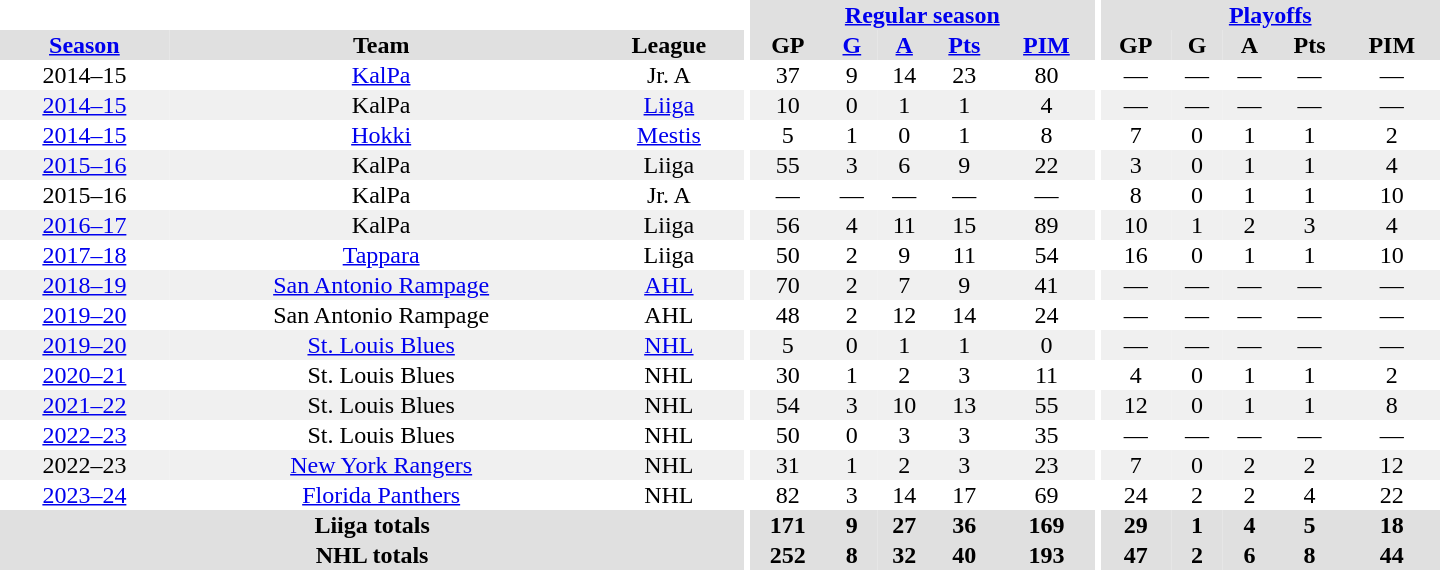<table border="0" cellpadding="1" cellspacing="0" style="text-align:center; width:60em">
<tr bgcolor="#e0e0e0">
<th colspan="3" bgcolor="#ffffff"></th>
<th rowspan="100" bgcolor="#ffffff"></th>
<th colspan="5"><a href='#'>Regular season</a></th>
<th rowspan="100" bgcolor="#ffffff"></th>
<th colspan="5"><a href='#'>Playoffs</a></th>
</tr>
<tr bgcolor="#e0e0e0">
<th><a href='#'>Season</a></th>
<th>Team</th>
<th>League</th>
<th>GP</th>
<th><a href='#'>G</a></th>
<th><a href='#'>A</a></th>
<th><a href='#'>Pts</a></th>
<th><a href='#'>PIM</a></th>
<th>GP</th>
<th>G</th>
<th>A</th>
<th>Pts</th>
<th>PIM</th>
</tr>
<tr>
<td>2014–15</td>
<td><a href='#'>KalPa</a></td>
<td>Jr. A</td>
<td>37</td>
<td>9</td>
<td>14</td>
<td>23</td>
<td>80</td>
<td>—</td>
<td>—</td>
<td>—</td>
<td>—</td>
<td>—</td>
</tr>
<tr bgcolor="#f0f0f0">
<td><a href='#'>2014–15</a></td>
<td>KalPa</td>
<td><a href='#'>Liiga</a></td>
<td>10</td>
<td>0</td>
<td>1</td>
<td>1</td>
<td>4</td>
<td>—</td>
<td>—</td>
<td>—</td>
<td>—</td>
<td>—</td>
</tr>
<tr>
<td><a href='#'>2014–15</a></td>
<td><a href='#'>Hokki</a></td>
<td><a href='#'>Mestis</a></td>
<td>5</td>
<td>1</td>
<td>0</td>
<td>1</td>
<td>8</td>
<td>7</td>
<td>0</td>
<td>1</td>
<td>1</td>
<td>2</td>
</tr>
<tr bgcolor="#f0f0f0">
<td><a href='#'>2015–16</a></td>
<td>KalPa</td>
<td>Liiga</td>
<td>55</td>
<td>3</td>
<td>6</td>
<td>9</td>
<td>22</td>
<td>3</td>
<td>0</td>
<td>1</td>
<td>1</td>
<td>4</td>
</tr>
<tr>
<td>2015–16</td>
<td>KalPa</td>
<td>Jr. A</td>
<td>—</td>
<td>—</td>
<td>—</td>
<td>—</td>
<td>—</td>
<td>8</td>
<td>0</td>
<td>1</td>
<td>1</td>
<td>10</td>
</tr>
<tr bgcolor="#f0f0f0">
<td><a href='#'>2016–17</a></td>
<td>KalPa</td>
<td>Liiga</td>
<td>56</td>
<td>4</td>
<td>11</td>
<td>15</td>
<td>89</td>
<td>10</td>
<td>1</td>
<td>2</td>
<td>3</td>
<td>4</td>
</tr>
<tr>
<td><a href='#'>2017–18</a></td>
<td><a href='#'>Tappara</a></td>
<td>Liiga</td>
<td>50</td>
<td>2</td>
<td>9</td>
<td>11</td>
<td>54</td>
<td>16</td>
<td>0</td>
<td>1</td>
<td>1</td>
<td>10</td>
</tr>
<tr bgcolor="#f0f0f0">
<td><a href='#'>2018–19</a></td>
<td><a href='#'>San Antonio Rampage</a></td>
<td><a href='#'>AHL</a></td>
<td>70</td>
<td>2</td>
<td>7</td>
<td>9</td>
<td>41</td>
<td>—</td>
<td>—</td>
<td>—</td>
<td>—</td>
<td>—</td>
</tr>
<tr>
<td><a href='#'>2019–20</a></td>
<td>San Antonio Rampage</td>
<td>AHL</td>
<td>48</td>
<td>2</td>
<td>12</td>
<td>14</td>
<td>24</td>
<td>—</td>
<td>—</td>
<td>—</td>
<td>—</td>
<td>—</td>
</tr>
<tr bgcolor="#f0f0f0">
<td><a href='#'>2019–20</a></td>
<td><a href='#'>St. Louis Blues</a></td>
<td><a href='#'>NHL</a></td>
<td>5</td>
<td>0</td>
<td>1</td>
<td>1</td>
<td>0</td>
<td>—</td>
<td>—</td>
<td>—</td>
<td>—</td>
<td>—</td>
</tr>
<tr>
<td><a href='#'>2020–21</a></td>
<td>St. Louis Blues</td>
<td>NHL</td>
<td>30</td>
<td>1</td>
<td>2</td>
<td>3</td>
<td>11</td>
<td>4</td>
<td>0</td>
<td>1</td>
<td>1</td>
<td>2</td>
</tr>
<tr bgcolor="#f0f0f0">
<td><a href='#'>2021–22</a></td>
<td>St. Louis Blues</td>
<td>NHL</td>
<td>54</td>
<td>3</td>
<td>10</td>
<td>13</td>
<td>55</td>
<td>12</td>
<td>0</td>
<td>1</td>
<td>1</td>
<td>8</td>
</tr>
<tr>
<td><a href='#'>2022–23</a></td>
<td>St. Louis Blues</td>
<td>NHL</td>
<td>50</td>
<td>0</td>
<td>3</td>
<td>3</td>
<td>35</td>
<td>—</td>
<td>—</td>
<td>—</td>
<td>—</td>
<td>—</td>
</tr>
<tr bgcolor="#f0f0f0">
<td>2022–23</td>
<td><a href='#'>New York Rangers</a></td>
<td>NHL</td>
<td>31</td>
<td>1</td>
<td>2</td>
<td>3</td>
<td>23</td>
<td>7</td>
<td>0</td>
<td>2</td>
<td>2</td>
<td>12</td>
</tr>
<tr>
<td><a href='#'>2023–24</a></td>
<td><a href='#'>Florida Panthers</a></td>
<td>NHL</td>
<td>82</td>
<td>3</td>
<td>14</td>
<td>17</td>
<td>69</td>
<td>24</td>
<td>2</td>
<td>2</td>
<td>4</td>
<td>22</td>
</tr>
<tr bgcolor="#e0e0e0">
<th colspan="3">Liiga totals</th>
<th>171</th>
<th>9</th>
<th>27</th>
<th>36</th>
<th>169</th>
<th>29</th>
<th>1</th>
<th>4</th>
<th>5</th>
<th>18</th>
</tr>
<tr bgcolor="#e0e0e0">
<th colspan="3">NHL totals</th>
<th>252</th>
<th>8</th>
<th>32</th>
<th>40</th>
<th>193</th>
<th>47</th>
<th>2</th>
<th>6</th>
<th>8</th>
<th>44</th>
</tr>
</table>
